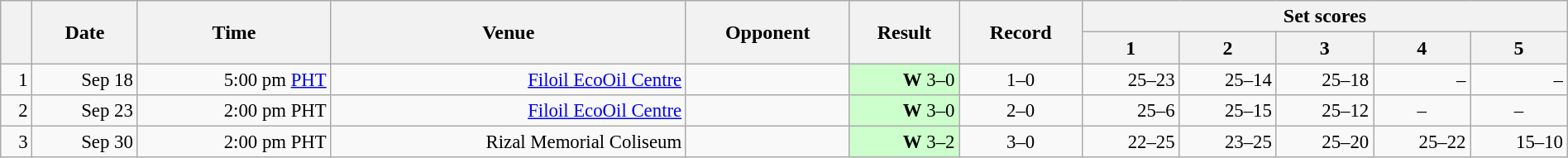<table class=wikitable width=100%>
<tr text-align:center>
<th rowspan=2></th>
<th rowspan=2>Date</th>
<th rowspan=2>Time</th>
<th rowspan=2>Venue</th>
<th rowspan=2>Opponent</th>
<th rowspan=2>Result</th>
<th rowspan=2>Record</th>
<th colspan=5>Set scores</th>
</tr>
<tr>
<th>1</th>
<th>2</th>
<th>3</th>
<th>4</th>
<th>5</th>
</tr>
<tr align=right style=font-size:95%>
<td>1</td>
<td>Sep 18</td>
<td>5:00 pm <a href='#'>PHT</a></td>
<td><a href='#'>Filoil EcoOil Centre</a></td>
<td></td>
<td bgcolor=#ccffcc><strong>W</strong> 3–0</td>
<td align=center>1–0</td>
<td>25–23</td>
<td>25–14</td>
<td>25–18</td>
<td>–</td>
<td>–</td>
</tr>
<tr align=right style=font-size:95%>
<td>2</td>
<td>Sep 23</td>
<td>2:00 pm PHT</td>
<td><a href='#'>Filoil EcoOil Centre</a></td>
<td></td>
<td bgcolor=#ccffcc><strong>W</strong> 3–0</td>
<td align=center>2–0</td>
<td>25–6</td>
<td>25–15</td>
<td>25–12</td>
<td align=center>–</td>
<td align=center>–</td>
</tr>
<tr align=right style=font-size:95%>
<td>3</td>
<td>Sep 30</td>
<td>2:00 pm PHT</td>
<td>Rizal Memorial Coliseum</td>
<td></td>
<td bgcolor=#ccffcc><strong>W</strong> 3–2</td>
<td align=center>3–0</td>
<td>22–25</td>
<td>23–25</td>
<td>25–20</td>
<td>25–22</td>
<td>15–10</td>
</tr>
</table>
